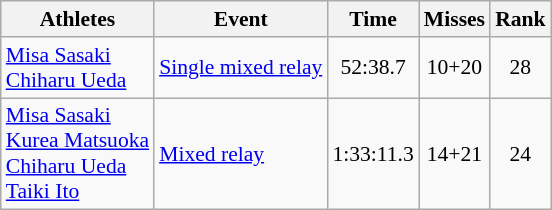<table class="wikitable" style="font-size:90%">
<tr>
<th>Athletes</th>
<th>Event</th>
<th>Time</th>
<th>Misses</th>
<th>Rank</th>
</tr>
<tr align=center>
<td align=left><a href='#'>Misa Sasaki</a><br><a href='#'>Chiharu Ueda</a></td>
<td align=left><a href='#'>Single mixed relay</a></td>
<td>52:38.7</td>
<td>10+20</td>
<td>28</td>
</tr>
<tr align=center>
<td align=left><a href='#'>Misa Sasaki</a><br><a href='#'>Kurea Matsuoka</a><br><a href='#'>Chiharu Ueda</a><br><a href='#'>Taiki Ito</a></td>
<td align=left><a href='#'>Mixed relay</a></td>
<td>1:33:11.3</td>
<td>14+21</td>
<td>24</td>
</tr>
</table>
